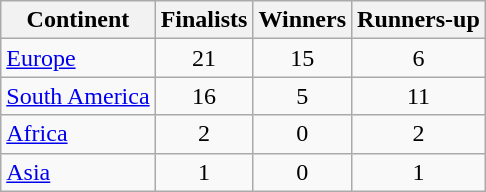<table class="wikitable plainrowheaders sortable">
<tr>
<th scope="col">Continent</th>
<th scope="col">Finalists</th>
<th scope="col">Winners</th>
<th scope="col">Runners-up</th>
</tr>
<tr>
<td scope="col"><a href='#'>Europe</a></td>
<td align="center">21</td>
<td align="center">15</td>
<td align="center">6</td>
</tr>
<tr>
<td scope="col"><a href='#'>South America</a></td>
<td align="center">16</td>
<td align="center">5</td>
<td align="center">11</td>
</tr>
<tr>
<td scope="col"><a href='#'>Africa</a></td>
<td align="center">2</td>
<td align="center">0</td>
<td align="center">2</td>
</tr>
<tr>
<td scope="col"><a href='#'>Asia</a></td>
<td align="center">1</td>
<td align="center">0</td>
<td align="center">1</td>
</tr>
</table>
